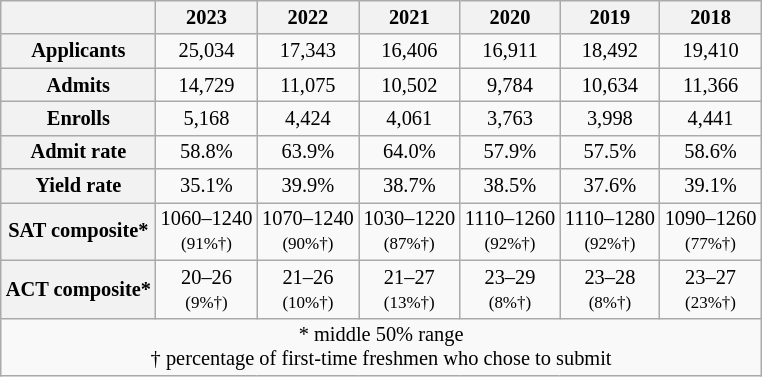<table style="float:right; margin:10px; text-align:center; font-size:85%; margin:auto;" class="wikitable">
<tr>
<th> </th>
<th>2023</th>
<th>2022</th>
<th>2021</th>
<th>2020</th>
<th>2019</th>
<th>2018</th>
</tr>
<tr>
<th scope = "row">Applicants</th>
<td>25,034</td>
<td>17,343</td>
<td>16,406</td>
<td>16,911</td>
<td>18,492</td>
<td>19,410</td>
</tr>
<tr>
<th scope = "row">Admits</th>
<td>14,729</td>
<td>11,075</td>
<td>10,502</td>
<td>9,784</td>
<td>10,634</td>
<td>11,366</td>
</tr>
<tr>
<th scope = "row">Enrolls</th>
<td>5,168</td>
<td>4,424</td>
<td>4,061</td>
<td>3,763</td>
<td>3,998</td>
<td>4,441</td>
</tr>
<tr>
<th scope = "row">Admit rate</th>
<td>58.8%</td>
<td>63.9%</td>
<td>64.0%</td>
<td>57.9%</td>
<td>57.5%</td>
<td>58.6%</td>
</tr>
<tr>
<th scope = "row">Yield rate</th>
<td>35.1%</td>
<td>39.9%</td>
<td>38.7%</td>
<td>38.5%</td>
<td>37.6%</td>
<td>39.1%</td>
</tr>
<tr>
<th scope = "row">SAT composite*</th>
<td>1060⁠–1240<br><small>(91%†)</small></td>
<td>1070⁠–1240<br><small>(90%†)</small></td>
<td>1030⁠–1220<br><small>(87%†)</small></td>
<td>1110⁠–1260<br><small>(92%†)</small></td>
<td>1110⁠–1280<br><small>(92%†)</small></td>
<td>1090⁠–1260<br><small>(77%†)</small></td>
</tr>
<tr>
<th>ACT composite*</th>
<td>20–26<br><small>(9%†)</small></td>
<td>21–26<br><small>(10%†)</small></td>
<td>21–27<br><small>(13%†)</small></td>
<td>23–29<br><small>(8%†)</small></td>
<td>23–28<br><small>(8%†)</small></td>
<td>23–27<br><small>(23%†)</small></td>
</tr>
<tr>
<td colspan=7>* middle 50% range<br> † percentage of first-time freshmen who chose to submit</td>
</tr>
</table>
